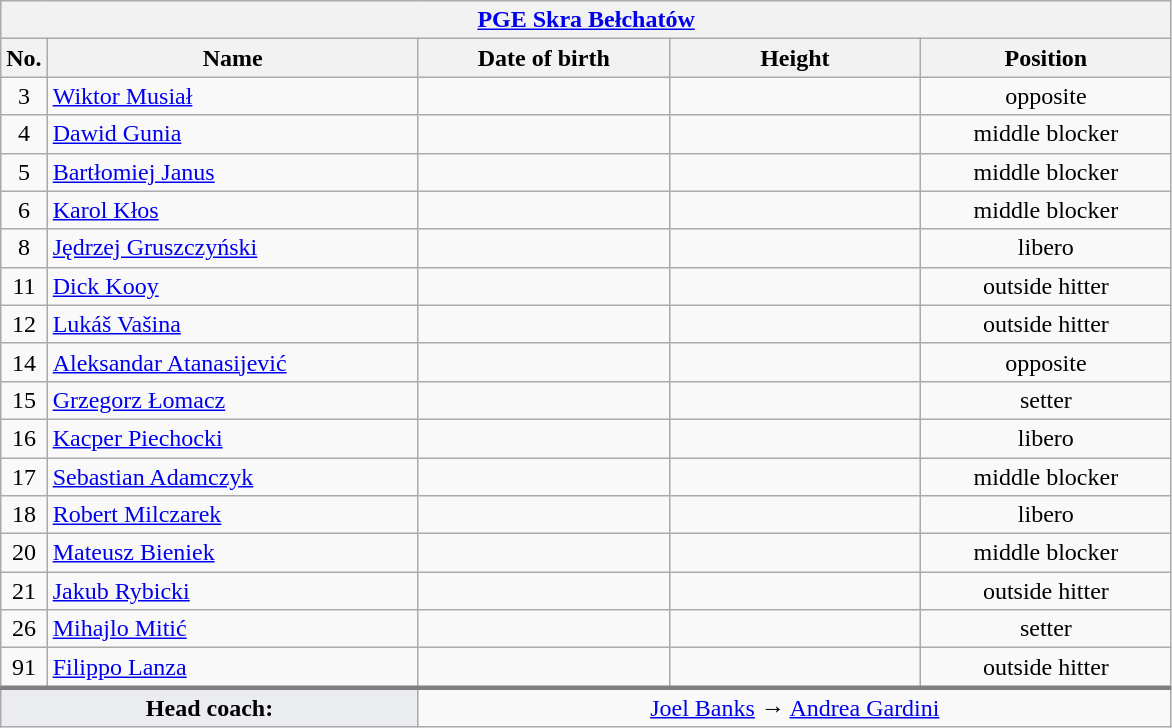<table class="wikitable collapsible collapsed" style="font-size:100%; text-align:center">
<tr>
<th colspan=5 style="width:30em"><a href='#'>PGE Skra Bełchatów</a></th>
</tr>
<tr>
<th>No.</th>
<th style="width:15em">Name</th>
<th style="width:10em">Date of birth</th>
<th style="width:10em">Height</th>
<th style="width:10em">Position</th>
</tr>
<tr>
<td>3</td>
<td align=left> <a href='#'>Wiktor Musiał</a></td>
<td align=right></td>
<td></td>
<td>opposite</td>
</tr>
<tr>
<td>4</td>
<td align=left> <a href='#'>Dawid Gunia</a></td>
<td align=right></td>
<td></td>
<td>middle blocker</td>
</tr>
<tr>
<td>5</td>
<td align=left> <a href='#'>Bartłomiej Janus</a></td>
<td align=right></td>
<td></td>
<td>middle blocker</td>
</tr>
<tr>
<td>6</td>
<td align=left> <a href='#'>Karol Kłos</a></td>
<td align=right></td>
<td></td>
<td>middle blocker</td>
</tr>
<tr>
<td>8</td>
<td align=left> <a href='#'>Jędrzej Gruszczyński</a></td>
<td align=right></td>
<td></td>
<td>libero</td>
</tr>
<tr>
<td>11</td>
<td align=left> <a href='#'>Dick Kooy</a></td>
<td align=right></td>
<td></td>
<td>outside hitter</td>
</tr>
<tr>
<td>12</td>
<td align=left> <a href='#'>Lukáš Vašina</a></td>
<td align=right></td>
<td></td>
<td>outside hitter</td>
</tr>
<tr>
<td>14</td>
<td align=left> <a href='#'>Aleksandar Atanasijević</a></td>
<td align=right></td>
<td></td>
<td>opposite</td>
</tr>
<tr>
<td>15</td>
<td align=left> <a href='#'>Grzegorz Łomacz</a></td>
<td align=right></td>
<td></td>
<td>setter</td>
</tr>
<tr>
<td>16</td>
<td align=left> <a href='#'>Kacper Piechocki</a></td>
<td align=right></td>
<td></td>
<td>libero</td>
</tr>
<tr>
<td>17</td>
<td align=left> <a href='#'>Sebastian Adamczyk</a></td>
<td align=right></td>
<td></td>
<td>middle blocker</td>
</tr>
<tr>
<td>18</td>
<td align=left> <a href='#'>Robert Milczarek</a></td>
<td align=right></td>
<td></td>
<td>libero</td>
</tr>
<tr>
<td>20</td>
<td align=left> <a href='#'>Mateusz Bieniek</a></td>
<td align=right></td>
<td></td>
<td>middle blocker</td>
</tr>
<tr>
<td>21</td>
<td align=left> <a href='#'>Jakub Rybicki</a></td>
<td align=right></td>
<td></td>
<td>outside hitter</td>
</tr>
<tr>
<td>26</td>
<td align=left> <a href='#'>Mihajlo Mitić</a></td>
<td align=right></td>
<td></td>
<td>setter</td>
</tr>
<tr>
<td>91</td>
<td align=left> <a href='#'>Filippo Lanza</a></td>
<td align=right></td>
<td></td>
<td>outside hitter</td>
</tr>
<tr style="border-top: 3px solid grey">
<td colspan=2 style="background:#EAECF0"><strong>Head coach:</strong></td>
<td colspan=3> <a href='#'>Joel Banks</a> →   <a href='#'>Andrea Gardini</a></td>
</tr>
</table>
